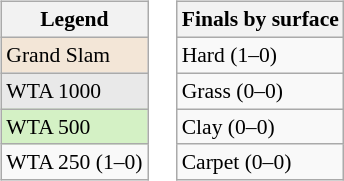<table>
<tr>
<td><br><table class="wikitable" style="font-size:90%">
<tr>
<th>Legend</th>
</tr>
<tr>
<td style="background:#f3e6d7;">Grand Slam</td>
</tr>
<tr>
<td style="background:#e9e9e9;">WTA 1000</td>
</tr>
<tr>
<td style="background:#d4f1c5;">WTA 500</td>
</tr>
<tr>
<td>WTA 250 (1–0)</td>
</tr>
</table>
</td>
<td><br><table class="wikitable" style="font-size:90%">
<tr>
<th>Finals by surface</th>
</tr>
<tr>
<td>Hard (1–0)</td>
</tr>
<tr>
<td>Grass (0–0)</td>
</tr>
<tr>
<td>Clay (0–0)</td>
</tr>
<tr>
<td>Carpet (0–0)</td>
</tr>
</table>
</td>
</tr>
</table>
